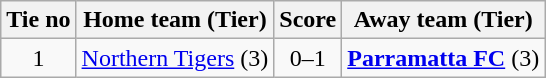<table class="wikitable" style="text-align:center">
<tr>
<th>Tie no</th>
<th>Home team (Tier)</th>
<th>Score</th>
<th>Away team (Tier)</th>
</tr>
<tr>
<td>1</td>
<td><a href='#'>Northern Tigers</a> (3)</td>
<td>0–1</td>
<td><strong><a href='#'>Parramatta FC</a></strong> (3)</td>
</tr>
</table>
